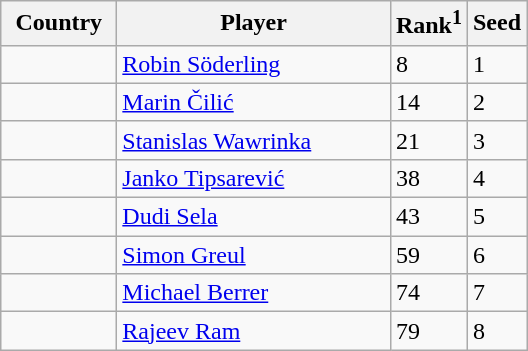<table class="sortable wikitable">
<tr>
<th width="70">Country</th>
<th width="175">Player</th>
<th>Rank<sup>1</sup></th>
<th>Seed</th>
</tr>
<tr>
<td></td>
<td><a href='#'>Robin Söderling</a></td>
<td>8</td>
<td>1</td>
</tr>
<tr>
<td></td>
<td><a href='#'>Marin Čilić</a></td>
<td>14</td>
<td>2</td>
</tr>
<tr>
<td></td>
<td><a href='#'>Stanislas Wawrinka</a></td>
<td>21</td>
<td>3</td>
</tr>
<tr>
<td></td>
<td><a href='#'>Janko Tipsarević</a></td>
<td>38</td>
<td>4</td>
</tr>
<tr>
<td></td>
<td><a href='#'>Dudi Sela</a></td>
<td>43</td>
<td>5</td>
</tr>
<tr>
<td></td>
<td><a href='#'>Simon Greul</a></td>
<td>59</td>
<td>6</td>
</tr>
<tr>
<td></td>
<td><a href='#'>Michael Berrer</a></td>
<td>74</td>
<td>7</td>
</tr>
<tr>
<td></td>
<td><a href='#'>Rajeev Ram</a></td>
<td>79</td>
<td>8</td>
</tr>
</table>
